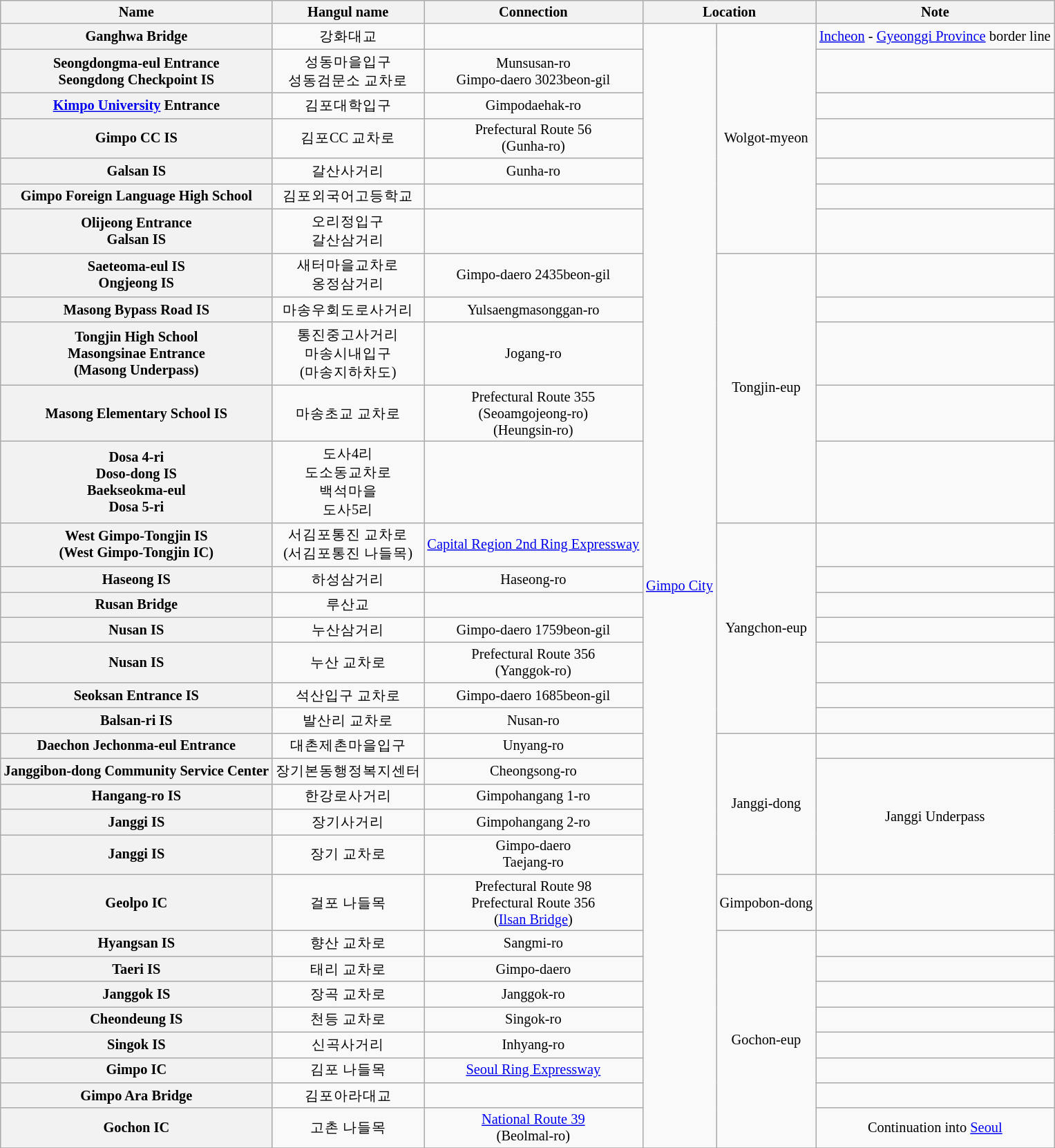<table class="wikitable" style="font-size: 85%; text-align: center;">
<tr>
<th>Name </th>
<th>Hangul name</th>
<th>Connection</th>
<th colspan="2">Location</th>
<th>Note</th>
</tr>
<tr>
<th>Ganghwa Bridge</th>
<td>강화대교</td>
<td></td>
<td rowspan=33><a href='#'>Gimpo City</a></td>
<td rowspan=7>Wolgot-myeon</td>
<td><a href='#'>Incheon</a> - <a href='#'>Gyeonggi Province</a> border line</td>
</tr>
<tr>
<th>Seongdongma-eul Entrance<br>Seongdong Checkpoint IS</th>
<td>성동마을입구<br>성동검문소 교차로</td>
<td>Munsusan-ro<br>Gimpo-daero 3023beon-gil</td>
<td></td>
</tr>
<tr>
<th><a href='#'>Kimpo University</a> Entrance</th>
<td>김포대학입구</td>
<td>Gimpodaehak-ro</td>
<td></td>
</tr>
<tr>
<th>Gimpo CC IS</th>
<td>김포CC 교차로</td>
<td>Prefectural Route 56<br>(Gunha-ro)</td>
<td></td>
</tr>
<tr>
<th>Galsan IS</th>
<td>갈산사거리</td>
<td>Gunha-ro</td>
<td></td>
</tr>
<tr>
<th>Gimpo Foreign Language High School</th>
<td>김포외국어고등학교</td>
<td></td>
<td></td>
</tr>
<tr>
<th>Olijeong Entrance<br>Galsan IS</th>
<td>오리정입구<br>갈산삼거리</td>
<td></td>
<td></td>
</tr>
<tr>
<th>Saeteoma-eul IS<br>Ongjeong IS</th>
<td>새터마을교차로<br>옹정삼거리</td>
<td>Gimpo-daero 2435beon-gil</td>
<td rowspan=5>Tongjin-eup</td>
<td></td>
</tr>
<tr>
<th>Masong Bypass Road IS</th>
<td>마송우회도로사거리</td>
<td>Yulsaengmasonggan-ro</td>
<td></td>
</tr>
<tr>
<th>Tongjin High School<br>Masongsinae Entrance<br>(Masong Underpass)</th>
<td>통진중고사거리<br>마송시내입구<br>(마송지하차도)</td>
<td>Jogang-ro</td>
<td></td>
</tr>
<tr>
<th>Masong Elementary School IS</th>
<td>마송초교 교차로</td>
<td>Prefectural Route 355<br>(Seoamgojeong-ro)<br>(Heungsin-ro)</td>
<td></td>
</tr>
<tr>
<th>Dosa 4-ri<br>Doso-dong IS<br>Baekseokma-eul<br>Dosa 5-ri</th>
<td>도사4리<br>도소동교차로<br>백석마을<br>도사5리</td>
<td></td>
<td></td>
</tr>
<tr>
<th>West Gimpo-Tongjin IS<br>(West Gimpo-Tongjin IC)</th>
<td>서김포통진 교차로<br>(서김포통진 나들목)</td>
<td><a href='#'>Capital Region 2nd Ring Expressway</a></td>
<td rowspan=7>Yangchon-eup</td>
<td></td>
</tr>
<tr>
<th>Haseong IS</th>
<td>하성삼거리</td>
<td>Haseong-ro</td>
<td></td>
</tr>
<tr>
<th>Rusan Bridge</th>
<td>루산교</td>
<td></td>
<td></td>
</tr>
<tr>
<th>Nusan IS</th>
<td>누산삼거리</td>
<td>Gimpo-daero 1759beon-gil</td>
<td></td>
</tr>
<tr>
<th>Nusan IS</th>
<td>누산 교차로</td>
<td>Prefectural Route 356<br>(Yanggok-ro)</td>
<td></td>
</tr>
<tr>
<th>Seoksan Entrance IS</th>
<td>석산입구 교차로</td>
<td>Gimpo-daero 1685beon-gil</td>
<td></td>
</tr>
<tr>
<th>Balsan-ri IS</th>
<td>발산리 교차로</td>
<td>Nusan-ro</td>
<td></td>
</tr>
<tr>
<th>Daechon Jechonma-eul Entrance</th>
<td>대촌제촌마을입구</td>
<td>Unyang-ro</td>
<td rowspan=5>Janggi-dong</td>
<td></td>
</tr>
<tr>
<th>Janggibon-dong Community Service Center</th>
<td>장기본동행정복지센터</td>
<td>Cheongsong-ro</td>
<td rowspan=4>Janggi Underpass</td>
</tr>
<tr>
<th>Hangang-ro IS</th>
<td>한강로사거리</td>
<td>Gimpohangang 1-ro</td>
</tr>
<tr>
<th>Janggi IS</th>
<td>장기사거리</td>
<td>Gimpohangang 2-ro</td>
</tr>
<tr>
<th>Janggi IS</th>
<td>장기 교차로</td>
<td>Gimpo-daero<br>Taejang-ro</td>
</tr>
<tr>
<th>Geolpo IC</th>
<td>걸포 나들목</td>
<td>Prefectural Route 98<br>Prefectural Route 356<br>(<a href='#'>Ilsan Bridge</a>)</td>
<td>Gimpobon-dong</td>
<td></td>
</tr>
<tr>
<th>Hyangsan IS</th>
<td>향산 교차로</td>
<td>Sangmi-ro</td>
<td rowspan=8>Gochon-eup</td>
<td></td>
</tr>
<tr>
<th>Taeri IS</th>
<td>태리 교차로</td>
<td>Gimpo-daero</td>
<td></td>
</tr>
<tr>
<th>Janggok IS</th>
<td>장곡 교차로</td>
<td>Janggok-ro</td>
<td></td>
</tr>
<tr>
<th>Cheondeung IS</th>
<td>천등 교차로</td>
<td>Singok-ro</td>
<td></td>
</tr>
<tr>
<th>Singok IS</th>
<td>신곡사거리</td>
<td>Inhyang-ro</td>
<td></td>
</tr>
<tr>
<th>Gimpo IC</th>
<td>김포 나들목</td>
<td><a href='#'>Seoul Ring Expressway</a></td>
<td></td>
</tr>
<tr>
<th>Gimpo Ara Bridge</th>
<td>김포아라대교</td>
<td></td>
<td></td>
</tr>
<tr>
<th>Gochon IC</th>
<td>고촌 나들목</td>
<td><a href='#'>National Route 39</a><br>(Beolmal-ro)</td>
<td>Continuation into <a href='#'>Seoul</a></td>
</tr>
<tr>
</tr>
</table>
